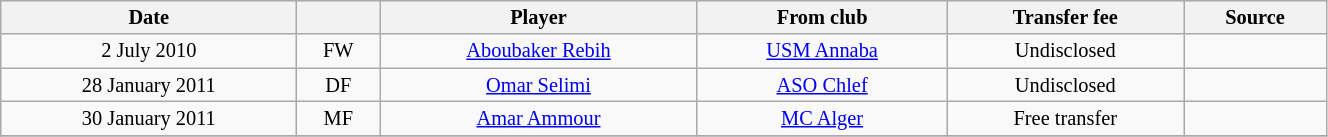<table class="wikitable sortable" style="width:70%; text-align:center; font-size:85%; text-align:centre;">
<tr>
<th><strong>Date</strong></th>
<th><strong></strong></th>
<th><strong>Player</strong></th>
<th><strong>From club</strong></th>
<th><strong>Transfer fee</strong></th>
<th><strong>Source</strong></th>
</tr>
<tr>
<td>2 July 2010</td>
<td>FW</td>
<td> <a href='#'>Aboubaker Rebih</a></td>
<td><a href='#'>USM Annaba</a></td>
<td>Undisclosed</td>
<td></td>
</tr>
<tr>
<td>28 January 2011</td>
<td>DF</td>
<td> <a href='#'>Omar Selimi</a></td>
<td><a href='#'>ASO Chlef</a></td>
<td>Undisclosed</td>
<td></td>
</tr>
<tr>
<td>30 January 2011</td>
<td>MF</td>
<td> <a href='#'>Amar Ammour</a></td>
<td><a href='#'>MC Alger</a></td>
<td>Free transfer</td>
<td></td>
</tr>
<tr>
</tr>
</table>
